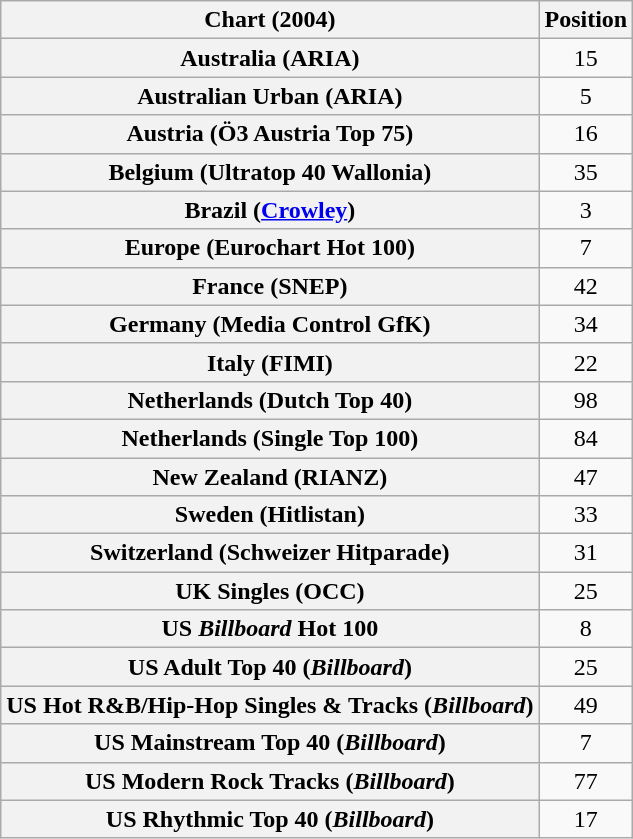<table class="wikitable sortable plainrowheaders" style="text-align:center">
<tr>
<th scope="col">Chart (2004)</th>
<th scope="col">Position</th>
</tr>
<tr>
<th scope="row">Australia (ARIA)</th>
<td>15</td>
</tr>
<tr>
<th scope="row">Australian Urban (ARIA)</th>
<td>5</td>
</tr>
<tr>
<th scope="row">Austria (Ö3 Austria Top 75)</th>
<td>16</td>
</tr>
<tr>
<th scope="row">Belgium (Ultratop 40 Wallonia)</th>
<td>35</td>
</tr>
<tr>
<th scope="row">Brazil (<a href='#'>Crowley</a>)</th>
<td>3</td>
</tr>
<tr>
<th scope="row">Europe (Eurochart Hot 100)</th>
<td>7</td>
</tr>
<tr>
<th scope="row">France (SNEP)</th>
<td>42</td>
</tr>
<tr>
<th scope="row">Germany (Media Control GfK)</th>
<td>34</td>
</tr>
<tr>
<th scope="row">Italy (FIMI)</th>
<td>22</td>
</tr>
<tr>
<th scope="row">Netherlands (Dutch Top 40)</th>
<td>98</td>
</tr>
<tr>
<th scope="row">Netherlands (Single Top 100)</th>
<td>84</td>
</tr>
<tr>
<th scope="row">New Zealand (RIANZ)</th>
<td>47</td>
</tr>
<tr>
<th scope="row">Sweden (Hitlistan)</th>
<td>33</td>
</tr>
<tr>
<th scope="row">Switzerland (Schweizer Hitparade)</th>
<td>31</td>
</tr>
<tr>
<th scope="row">UK Singles (OCC)</th>
<td>25</td>
</tr>
<tr>
<th scope="row">US <em>Billboard</em> Hot 100</th>
<td>8</td>
</tr>
<tr>
<th scope="row">US Adult Top 40 (<em>Billboard</em>)</th>
<td>25</td>
</tr>
<tr>
<th scope="row">US Hot R&B/Hip-Hop Singles & Tracks (<em>Billboard</em>)</th>
<td>49</td>
</tr>
<tr>
<th scope="row">US Mainstream Top 40 (<em>Billboard</em>)</th>
<td>7</td>
</tr>
<tr>
<th scope="row">US Modern Rock Tracks (<em>Billboard</em>)</th>
<td>77</td>
</tr>
<tr>
<th scope="row">US Rhythmic Top 40 (<em>Billboard</em>)</th>
<td>17</td>
</tr>
</table>
